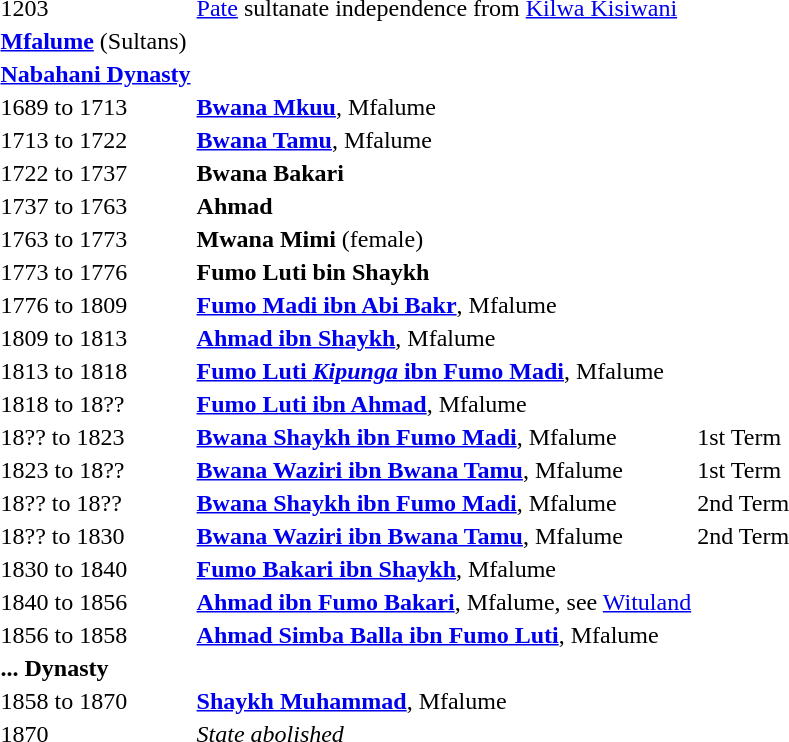<table>
<tr>
<td>1203</td>
<td><a href='#'>Pate</a> sultanate independence from <a href='#'>Kilwa Kisiwani</a></td>
</tr>
<tr>
<td><strong><a href='#'>Mfalume</a></strong>  (Sultans)</td>
</tr>
<tr>
<td><strong><a href='#'>Nabahani Dynasty</a></strong></td>
</tr>
<tr>
<td>1689 to 1713</td>
<td><strong><a href='#'>Bwana Mkuu</a></strong>, Mfalume</td>
</tr>
<tr>
<td>1713 to 1722</td>
<td><strong><a href='#'>Bwana Tamu</a></strong>, Mfalume</td>
</tr>
<tr>
<td>1722 to 1737</td>
<td><strong>Bwana Bakari</strong></td>
</tr>
<tr>
<td>1737 to 1763</td>
<td><strong>Ahmad</strong></td>
</tr>
<tr>
<td>1763 to 1773</td>
<td><strong>Mwana Mimi</strong> (female)</td>
</tr>
<tr>
<td>1773 to 1776</td>
<td><strong>Fumo Luti bin Shaykh</strong></td>
</tr>
<tr>
<td>1776 to 1809</td>
<td><strong><a href='#'>Fumo Madi ibn Abi Bakr</a></strong>, Mfalume</td>
</tr>
<tr>
<td>1809 to 1813</td>
<td><strong><a href='#'>Ahmad ibn Shaykh</a></strong>, Mfalume</td>
</tr>
<tr>
<td>1813 to 1818</td>
<td><strong><a href='#'>Fumo Luti <em>Kipunga</em> ibn Fumo Madi</a></strong>, Mfalume</td>
</tr>
<tr>
<td>1818 to 18??</td>
<td><strong><a href='#'>Fumo Luti ibn Ahmad</a></strong>, Mfalume</td>
</tr>
<tr>
<td>18?? to 1823</td>
<td><strong><a href='#'>Bwana Shaykh ibn Fumo Madi</a></strong>, Mfalume</td>
<td>1st Term</td>
</tr>
<tr>
<td>1823 to 18??</td>
<td><strong><a href='#'>Bwana Waziri ibn Bwana Tamu</a></strong>, Mfalume</td>
<td>1st Term</td>
</tr>
<tr>
<td>18?? to 18??</td>
<td><strong><a href='#'>Bwana Shaykh ibn Fumo Madi</a></strong>, Mfalume</td>
<td>2nd Term</td>
</tr>
<tr>
<td>18?? to 1830</td>
<td><strong><a href='#'>Bwana Waziri ibn Bwana Tamu</a></strong>, Mfalume</td>
<td>2nd Term</td>
</tr>
<tr>
<td>1830 to 1840</td>
<td><strong><a href='#'>Fumo Bakari ibn Shaykh</a></strong>, Mfalume</td>
</tr>
<tr>
<td>1840 to 1856</td>
<td><strong><a href='#'>Ahmad ibn Fumo Bakari</a></strong>, Mfalume, see <a href='#'>Wituland</a></td>
</tr>
<tr>
<td>1856 to 1858</td>
<td><strong><a href='#'>Ahmad Simba Balla ibn Fumo Luti</a></strong>, Mfalume</td>
</tr>
<tr>
<td><strong>... Dynasty</strong></td>
</tr>
<tr>
<td>1858 to 1870</td>
<td><strong><a href='#'>Shaykh Muhammad</a></strong>, Mfalume</td>
</tr>
<tr>
<td>1870</td>
<td><em>State abolished</em></td>
</tr>
</table>
